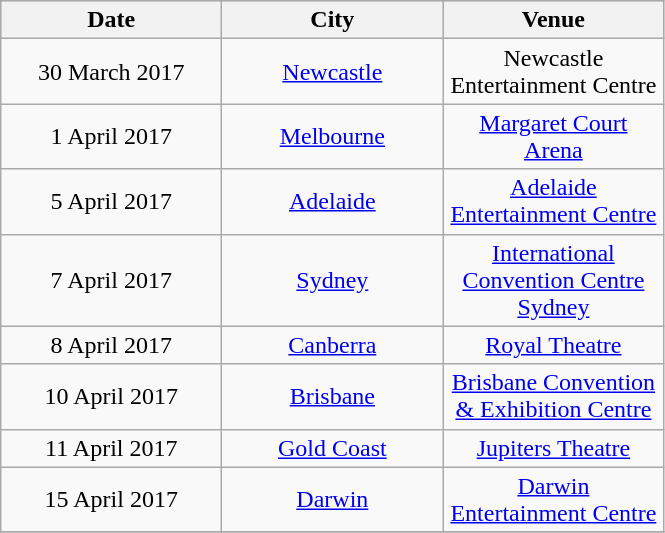<table class="wikitable" style="text-align:center;">
<tr bgcolor="#CCCCCC">
<th width="140">Date</th>
<th width="140">City</th>
<th width="140">Venue</th>
</tr>
<tr>
<td>30 March 2017</td>
<td><a href='#'>Newcastle</a></td>
<td>Newcastle Entertainment Centre</td>
</tr>
<tr>
<td>1 April 2017</td>
<td><a href='#'>Melbourne</a></td>
<td><a href='#'>Margaret Court Arena</a></td>
</tr>
<tr>
<td>5 April 2017</td>
<td><a href='#'>Adelaide</a></td>
<td><a href='#'>Adelaide Entertainment Centre</a></td>
</tr>
<tr>
<td>7 April 2017</td>
<td><a href='#'>Sydney</a></td>
<td><a href='#'>International Convention Centre Sydney</a></td>
</tr>
<tr>
<td>8 April 2017</td>
<td><a href='#'>Canberra</a></td>
<td><a href='#'>Royal Theatre</a></td>
</tr>
<tr>
<td>10 April 2017</td>
<td><a href='#'>Brisbane</a></td>
<td><a href='#'>Brisbane Convention & Exhibition Centre</a></td>
</tr>
<tr>
<td>11 April 2017</td>
<td><a href='#'>Gold Coast</a></td>
<td><a href='#'>Jupiters Theatre</a></td>
</tr>
<tr>
<td>15 April 2017</td>
<td><a href='#'>Darwin</a></td>
<td><a href='#'>Darwin Entertainment Centre</a></td>
</tr>
<tr>
</tr>
</table>
